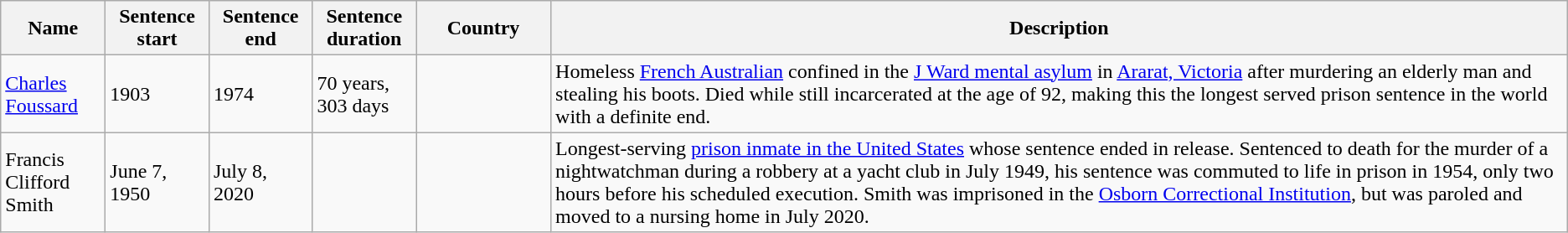<table class="wikitable sortable" style="display: inline-table;width:100;">
<tr>
<th style="width:76px;">Name</th>
<th style="width:75px;">Sentence start</th>
<th style="width:75px;">Sentence end</th>
<th style="width:75px;">Sentence duration</th>
<th style="width:100px;">Country</th>
<th class="unsortable">Description</th>
</tr>
<tr>
<td><a href='#'>Charles Foussard</a></td>
<td>1903</td>
<td>1974</td>
<td>70 years, 303 days</td>
<td> </td>
<td>Homeless <a href='#'>French Australian</a> confined in the <a href='#'>J Ward mental asylum</a> in <a href='#'>Ararat, Victoria</a> after murdering an elderly man and stealing his boots. Died while still incarcerated at the age of 92, making this the longest served prison sentence in the world with a definite end.</td>
</tr>
<tr>
<td>Francis Clifford Smith</td>
<td>June 7, 1950</td>
<td>July 8, 2020</td>
<td></td>
<td> </td>
<td>Longest-serving <a href='#'>prison inmate in the United States</a> whose sentence ended in release. Sentenced to death for the murder of a nightwatchman during a robbery at a yacht club in July 1949, his sentence was commuted to life in prison in 1954, only two hours before his scheduled execution. Smith was imprisoned in the <a href='#'>Osborn Correctional Institution</a>, but was paroled and moved to a nursing home in July 2020.</td>
</tr>
</table>
